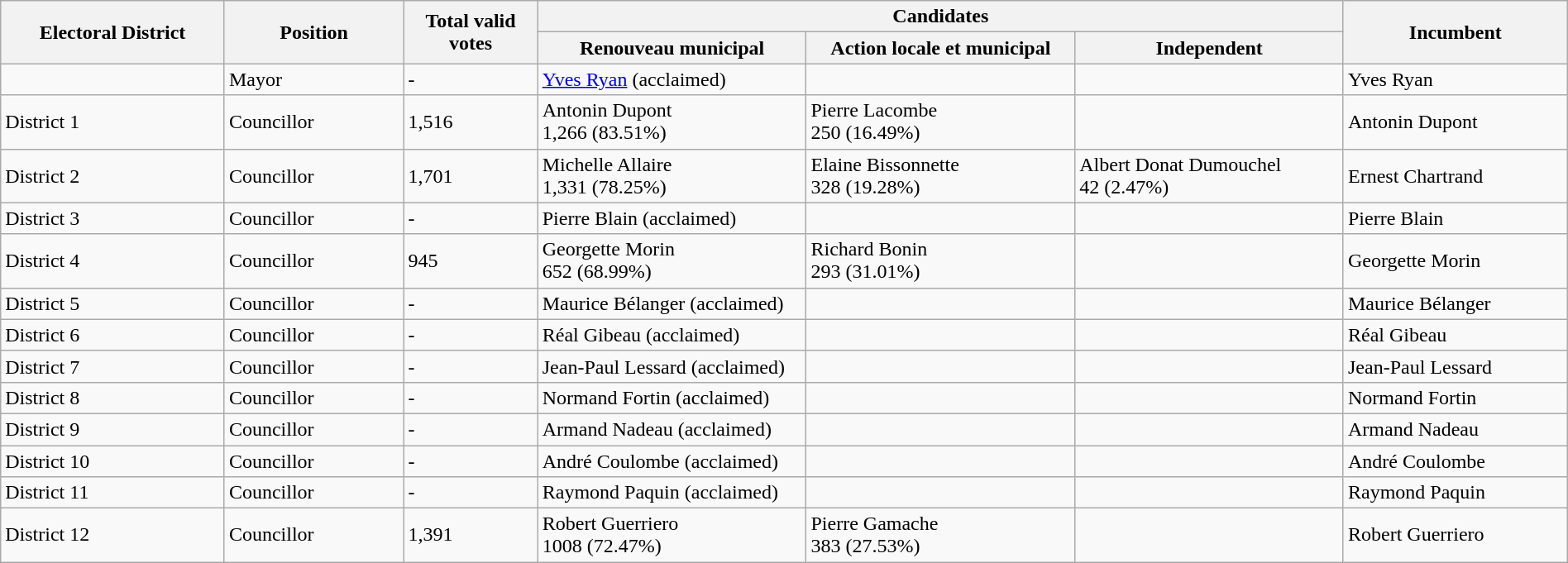<table class="wikitable" width="100%">
<tr>
<th width=10% rowspan=2>Electoral District</th>
<th width=8% rowspan=2>Position</th>
<th width=6% rowspan=2>Total valid votes</th>
<th colspan=3>Candidates</th>
<th width=10% rowspan=2>Incumbent</th>
</tr>
<tr>
<th width=12% >Renouveau municipal</th>
<th width=12% >Action locale et municipal</th>
<th width=12% >Independent</th>
</tr>
<tr>
<td></td>
<td>Mayor</td>
<td>-</td>
<td><a href='#'>Yves Ryan</a> (acclaimed)</td>
<td></td>
<td></td>
<td>Yves Ryan</td>
</tr>
<tr>
<td>District 1</td>
<td>Councillor</td>
<td>1,516</td>
<td>Antonin Dupont<br> 1,266 (83.51%)</td>
<td>Pierre Lacombe<br> 250 (16.49%)</td>
<td></td>
<td>Antonin Dupont</td>
</tr>
<tr>
<td>District 2</td>
<td>Councillor</td>
<td>1,701</td>
<td>Michelle Allaire<br> 1,331 (78.25%)</td>
<td>Elaine Bissonnette<br> 328 (19.28%)</td>
<td>Albert Donat Dumouchel<br> 42 (2.47%)</td>
<td>Ernest Chartrand</td>
</tr>
<tr>
<td>District 3</td>
<td>Councillor</td>
<td>-</td>
<td>Pierre Blain (acclaimed)</td>
<td></td>
<td></td>
<td>Pierre Blain</td>
</tr>
<tr>
<td>District 4</td>
<td>Councillor</td>
<td>945</td>
<td>Georgette Morin<br> 652 (68.99%)</td>
<td>Richard Bonin<br> 293 (31.01%)</td>
<td></td>
<td>Georgette Morin</td>
</tr>
<tr>
<td>District 5</td>
<td>Councillor</td>
<td>-</td>
<td>Maurice Bélanger (acclaimed)</td>
<td></td>
<td></td>
<td>Maurice Bélanger</td>
</tr>
<tr>
<td>District 6</td>
<td>Councillor</td>
<td>-</td>
<td>Réal Gibeau (acclaimed)</td>
<td></td>
<td></td>
<td>Réal Gibeau</td>
</tr>
<tr>
<td>District 7</td>
<td>Councillor</td>
<td>-</td>
<td>Jean-Paul Lessard (acclaimed)</td>
<td></td>
<td></td>
<td>Jean-Paul Lessard</td>
</tr>
<tr>
<td>District 8</td>
<td>Councillor</td>
<td>-</td>
<td>Normand Fortin (acclaimed)</td>
<td></td>
<td></td>
<td>Normand Fortin</td>
</tr>
<tr>
<td>District 9</td>
<td>Councillor</td>
<td>-</td>
<td>Armand Nadeau (acclaimed)</td>
<td></td>
<td></td>
<td>Armand Nadeau</td>
</tr>
<tr>
<td>District 10</td>
<td>Councillor</td>
<td>-</td>
<td>André Coulombe (acclaimed)</td>
<td></td>
<td></td>
<td>André Coulombe</td>
</tr>
<tr>
<td>District 11</td>
<td>Councillor</td>
<td>-</td>
<td>Raymond Paquin (acclaimed)</td>
<td></td>
<td></td>
<td>Raymond Paquin</td>
</tr>
<tr>
<td>District 12</td>
<td>Councillor</td>
<td>1,391</td>
<td>Robert Guerriero<br> 1008 (72.47%)</td>
<td>Pierre Gamache<br> 383 (27.53%)</td>
<td></td>
<td>Robert Guerriero</td>
</tr>
</table>
